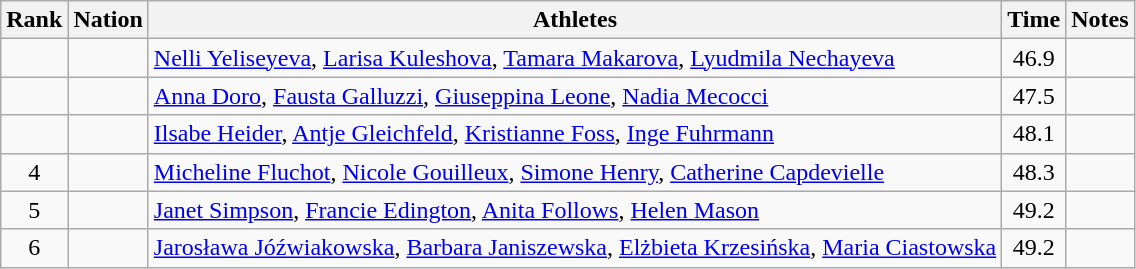<table class="wikitable sortable" style="text-align:center">
<tr>
<th>Rank</th>
<th>Nation</th>
<th>Athletes</th>
<th>Time</th>
<th>Notes</th>
</tr>
<tr>
<td></td>
<td align=left></td>
<td align=left><a href='#'>Nelli Yeliseyeva</a>, <a href='#'>Larisa Kuleshova</a>, <a href='#'>Tamara Makarova</a>, <a href='#'>Lyudmila Nechayeva</a></td>
<td>46.9</td>
<td></td>
</tr>
<tr>
<td></td>
<td align=left></td>
<td align=left><a href='#'>Anna Doro</a>, <a href='#'>Fausta Galluzzi</a>, <a href='#'>Giuseppina Leone</a>, <a href='#'>Nadia Mecocci</a></td>
<td>47.5</td>
<td></td>
</tr>
<tr>
<td></td>
<td align=left></td>
<td align=left><a href='#'>Ilsabe Heider</a>, <a href='#'>Antje Gleichfeld</a>, <a href='#'>Kristianne Foss</a>, <a href='#'>Inge Fuhrmann</a></td>
<td>48.1</td>
<td></td>
</tr>
<tr>
<td>4</td>
<td align=left></td>
<td align=left><a href='#'>Micheline Fluchot</a>, <a href='#'>Nicole Gouilleux</a>, <a href='#'>Simone Henry</a>, <a href='#'>Catherine Capdevielle</a></td>
<td>48.3</td>
<td></td>
</tr>
<tr>
<td>5</td>
<td align=left></td>
<td align=left><a href='#'>Janet Simpson</a>, <a href='#'>Francie Edington</a>, <a href='#'>Anita Follows</a>, <a href='#'>Helen Mason</a></td>
<td>49.2</td>
<td></td>
</tr>
<tr>
<td>6</td>
<td align=left></td>
<td align=left><a href='#'>Jarosława Jóźwiakowska</a>, <a href='#'>Barbara Janiszewska</a>, <a href='#'>Elżbieta Krzesińska</a>, <a href='#'>Maria Ciastowska</a></td>
<td>49.2</td>
<td></td>
</tr>
</table>
